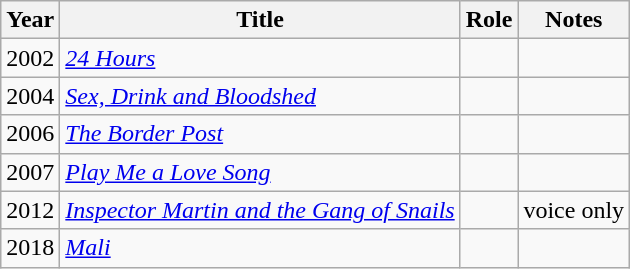<table class="wikitable sortable">
<tr>
<th>Year</th>
<th>Title</th>
<th>Role</th>
<th class="unsortable">Notes</th>
</tr>
<tr>
<td>2002</td>
<td><em><a href='#'>24 Hours</a></em></td>
<td></td>
<td></td>
</tr>
<tr>
<td>2004</td>
<td><em><a href='#'>Sex, Drink and Bloodshed</a></em></td>
<td></td>
<td></td>
</tr>
<tr>
<td>2006</td>
<td><em><a href='#'>The Border Post</a></em></td>
<td></td>
<td></td>
</tr>
<tr>
<td>2007</td>
<td><em><a href='#'>Play Me a Love Song</a></em></td>
<td></td>
<td></td>
</tr>
<tr>
<td>2012</td>
<td><em><a href='#'>Inspector Martin and the Gang of Snails</a></em></td>
<td></td>
<td>voice only</td>
</tr>
<tr>
<td>2018</td>
<td><em><a href='#'>Mali</a></em></td>
<td></td>
<td></td>
</tr>
</table>
